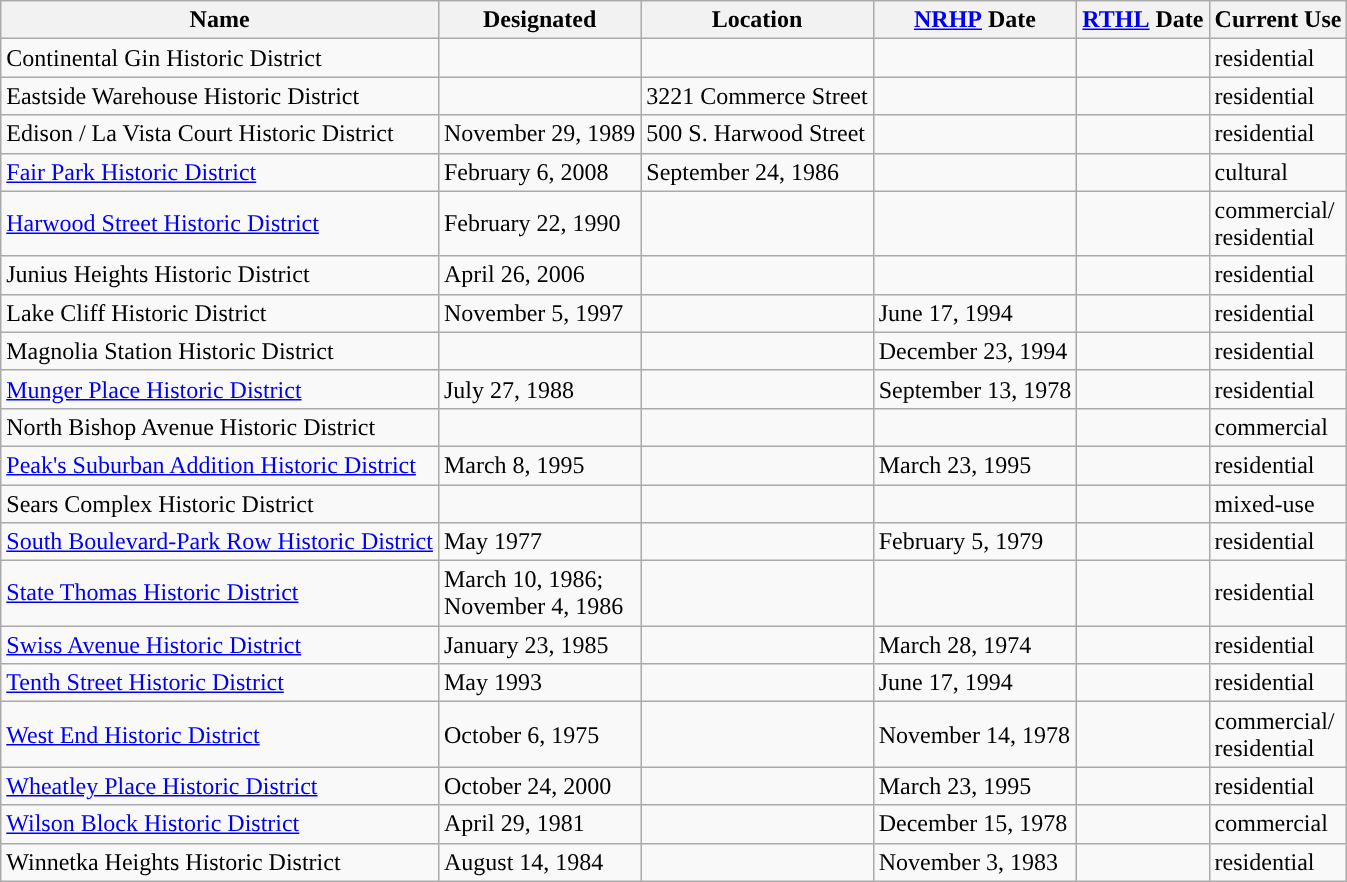<table class="wikitable sortable">
<tr>
<th style="background-color:">Name</th>
<th style="background-color:">Designated</th>
<th style="background-color:">Location</th>
<th style="background-color:"><a href='#'>NRHP</a> Date</th>
<th style="background-color:"><a href='#'>RTHL</a> Date</th>
<th style="background-color:">Current Use</th>
</tr>
<tr>
<td>Continental Gin Historic District</td>
<td></td>
<td></td>
<td></td>
<td></td>
<td>residential</td>
</tr>
<tr>
<td>Eastside Warehouse Historic District</td>
<td></td>
<td>3221 Commerce Street</td>
<td></td>
<td></td>
<td>residential</td>
</tr>
<tr>
<td>Edison / La Vista Court Historic District</td>
<td>November 29, 1989</td>
<td>500 S. Harwood Street</td>
<td></td>
<td></td>
<td>residential</td>
</tr>
<tr>
<td><a href='#'>Fair Park Historic District</a></td>
<td>February 6, 2008</td>
<td>September 24, 1986</td>
<td></td>
<td></td>
<td>cultural</td>
</tr>
<tr>
<td><a href='#'>Harwood Street Historic District</a></td>
<td>February 22, 1990</td>
<td></td>
<td></td>
<td></td>
<td>commercial/<br>residential</td>
</tr>
<tr>
<td>Junius Heights Historic District</td>
<td>April 26, 2006</td>
<td></td>
<td></td>
<td></td>
<td>residential</td>
</tr>
<tr>
<td>Lake Cliff Historic District</td>
<td>November 5, 1997</td>
<td></td>
<td>June 17, 1994</td>
<td></td>
<td>residential</td>
</tr>
<tr>
<td>Magnolia Station Historic District</td>
<td></td>
<td></td>
<td>December 23, 1994</td>
<td></td>
<td>residential</td>
</tr>
<tr>
<td><a href='#'>Munger Place Historic District</a></td>
<td>July 27, 1988</td>
<td></td>
<td>September 13, 1978</td>
<td></td>
<td>residential</td>
</tr>
<tr>
<td>North Bishop Avenue Historic District</td>
<td></td>
<td></td>
<td></td>
<td></td>
<td>commercial</td>
</tr>
<tr>
<td><a href='#'>Peak's Suburban Addition Historic District</a></td>
<td>March 8, 1995</td>
<td></td>
<td>March 23, 1995</td>
<td></td>
<td>residential</td>
</tr>
<tr>
<td>Sears Complex Historic District</td>
<td></td>
<td></td>
<td></td>
<td></td>
<td>mixed-use</td>
</tr>
<tr>
<td><a href='#'>South Boulevard-Park Row Historic District</a></td>
<td>May 1977</td>
<td></td>
<td>February 5, 1979</td>
<td></td>
<td>residential</td>
</tr>
<tr>
<td><a href='#'>State Thomas Historic District</a></td>
<td>March 10, 1986;<br>November 4, 1986</td>
<td></td>
<td></td>
<td></td>
<td>residential</td>
</tr>
<tr>
<td><a href='#'>Swiss Avenue Historic District</a></td>
<td>January 23, 1985</td>
<td></td>
<td>March 28, 1974</td>
<td></td>
<td>residential</td>
</tr>
<tr>
<td><a href='#'>Tenth Street Historic District</a></td>
<td>May 1993</td>
<td></td>
<td>June 17, 1994</td>
<td></td>
<td>residential</td>
</tr>
<tr>
<td><a href='#'>West End Historic District</a></td>
<td>October 6, 1975</td>
<td></td>
<td>November 14, 1978</td>
<td></td>
<td>commercial/<br>residential</td>
</tr>
<tr>
<td><a href='#'>Wheatley Place Historic District</a></td>
<td>October 24, 2000</td>
<td></td>
<td>March 23, 1995</td>
<td></td>
<td>residential</td>
</tr>
<tr>
<td><a href='#'>Wilson Block Historic District</a></td>
<td>April 29, 1981</td>
<td></td>
<td>December 15, 1978</td>
<td></td>
<td>commercial</td>
</tr>
<tr>
<td>Winnetka Heights Historic District</td>
<td>August 14, 1984</td>
<td></td>
<td>November 3, 1983</td>
<td></td>
<td>residential</td>
</tr>
</table>
